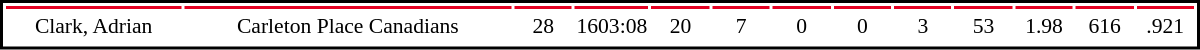<table cellpadding="0">
<tr align="lefdt" style="vertical-align: top">
<td></td>
<td><br><table cellpadding="1" width="800px" style="font-size: 90%; text-align:center; border: 2px solid black;">
<tr>
<th bgcolor="#E30022"></th>
<th bgcolor="#E30022"></th>
<th bgcolor="#E30022" width="5%"></th>
<th bgcolor="#E30022" width="5%"></th>
<th bgcolor="#E30022" width="5%"></th>
<th bgcolor="#E30022" width="5%"></th>
<th bgcolor="#E30022" width="5%"></th>
<th bgcolor="#E30022" width="5%"></th>
<th bgcolor="#E30022" width="5%"></th>
<th bgcolor="#E30022" width="5%"></th>
<th bgcolor="#E30022" width="5%"></th>
<th bgcolor="#E30022" width="5%"></th>
<th bgcolor="#E30022" width="5%"></th>
</tr>
<tr>
<td>Clark, Adrian</td>
<td>Carleton Place Canadians</td>
<td>28</td>
<td>1603:08</td>
<td>20</td>
<td>7</td>
<td>0</td>
<td>0</td>
<td>3</td>
<td>53</td>
<td>1.98</td>
<td>616</td>
<td>.921</td>
</tr>
<tr>
</tr>
</table>
</td>
</tr>
</table>
